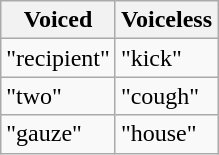<table class="wikitable">
<tr>
<th scope="col">Voiced</th>
<th scope="col">Voiceless</th>
</tr>
<tr>
<td>  "recipient"</td>
<td>  "kick"</td>
</tr>
<tr>
<td>  "two"</td>
<td>  "cough"</td>
</tr>
<tr>
<td>  "gauze"</td>
<td>  "house"</td>
</tr>
</table>
